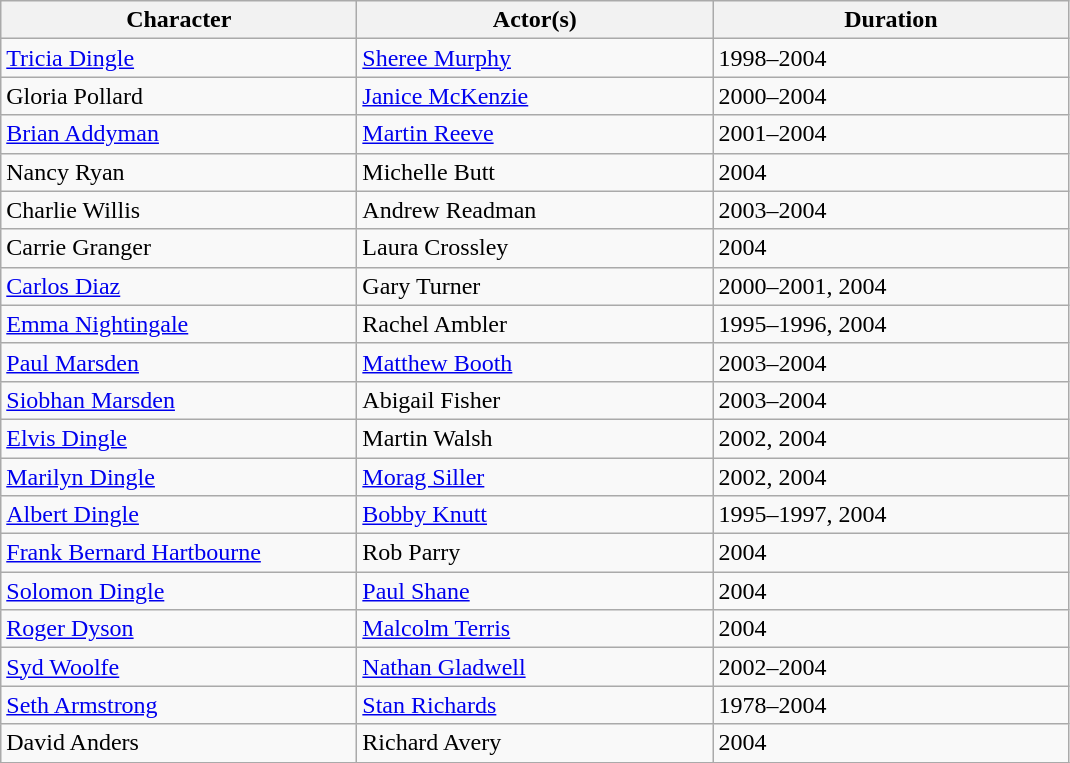<table class="wikitable">
<tr>
<th scope="col" width="230">Character</th>
<th scope="col" width="230">Actor(s)</th>
<th scope="col" width="230">Duration</th>
</tr>
<tr>
<td><a href='#'>Tricia Dingle</a></td>
<td><a href='#'>Sheree Murphy</a></td>
<td>1998–2004</td>
</tr>
<tr>
<td>Gloria Pollard</td>
<td><a href='#'>Janice McKenzie</a></td>
<td>2000–2004</td>
</tr>
<tr>
<td><a href='#'>Brian Addyman</a></td>
<td><a href='#'>Martin Reeve</a></td>
<td>2001–2004</td>
</tr>
<tr>
<td>Nancy Ryan</td>
<td>Michelle Butt</td>
<td>2004</td>
</tr>
<tr>
<td>Charlie Willis</td>
<td>Andrew Readman</td>
<td>2003–2004</td>
</tr>
<tr>
<td>Carrie Granger</td>
<td>Laura Crossley</td>
<td>2004</td>
</tr>
<tr>
<td><a href='#'>Carlos Diaz</a></td>
<td>Gary Turner</td>
<td>2000–2001, 2004</td>
</tr>
<tr>
<td><a href='#'>Emma Nightingale</a></td>
<td>Rachel Ambler</td>
<td>1995–1996, 2004</td>
</tr>
<tr>
<td><a href='#'>Paul Marsden</a></td>
<td><a href='#'>Matthew Booth</a></td>
<td>2003–2004</td>
</tr>
<tr>
<td><a href='#'>Siobhan Marsden</a></td>
<td>Abigail Fisher</td>
<td>2003–2004</td>
</tr>
<tr>
<td><a href='#'>Elvis Dingle</a></td>
<td>Martin Walsh</td>
<td>2002, 2004</td>
</tr>
<tr>
<td><a href='#'>Marilyn Dingle</a></td>
<td><a href='#'>Morag Siller</a></td>
<td>2002, 2004</td>
</tr>
<tr>
<td><a href='#'>Albert Dingle</a></td>
<td><a href='#'>Bobby Knutt</a></td>
<td>1995–1997, 2004</td>
</tr>
<tr>
<td><a href='#'>Frank Bernard Hartbourne</a></td>
<td>Rob Parry</td>
<td>2004</td>
</tr>
<tr>
<td><a href='#'>Solomon Dingle</a></td>
<td><a href='#'>Paul Shane</a></td>
<td>2004</td>
</tr>
<tr>
<td><a href='#'>Roger Dyson</a></td>
<td><a href='#'>Malcolm Terris</a></td>
<td>2004</td>
</tr>
<tr>
<td><a href='#'>Syd Woolfe</a></td>
<td><a href='#'>Nathan Gladwell</a></td>
<td>2002–2004</td>
</tr>
<tr>
<td><a href='#'>Seth Armstrong</a></td>
<td><a href='#'>Stan Richards</a></td>
<td>1978–2004</td>
</tr>
<tr>
<td>David Anders</td>
<td>Richard Avery</td>
<td>2004</td>
</tr>
<tr>
</tr>
</table>
